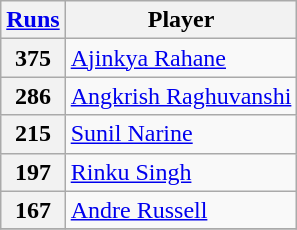<table class="wikitable">
<tr>
<th scope=col><a href='#'>Runs</a></th>
<th scope=col>Player</th>
</tr>
<tr>
<th scope=row>375</th>
<td><a href='#'>Ajinkya Rahane</a></td>
</tr>
<tr>
<th scope=row>286</th>
<td><a href='#'>Angkrish Raghuvanshi</a></td>
</tr>
<tr>
<th scope=row>215</th>
<td><a href='#'>Sunil Narine</a></td>
</tr>
<tr>
<th scope=row>197</th>
<td><a href='#'>Rinku Singh</a></td>
</tr>
<tr>
<th scope=row>167</th>
<td><a href='#'>Andre Russell</a></td>
</tr>
<tr>
</tr>
</table>
